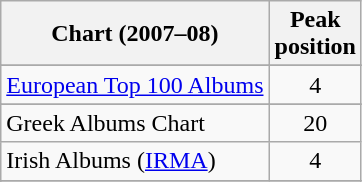<table class="wikitable sortable">
<tr>
<th>Chart (2007–08)</th>
<th>Peak<br>position</th>
</tr>
<tr>
</tr>
<tr>
</tr>
<tr>
</tr>
<tr>
</tr>
<tr>
</tr>
<tr>
<td><a href='#'>European Top 100 Albums</a></td>
<td style="text-align:center;">4</td>
</tr>
<tr>
</tr>
<tr>
</tr>
<tr>
<td>Greek Albums Chart</td>
<td style="text-align:center;">20</td>
</tr>
<tr>
<td>Irish Albums (<a href='#'>IRMA</a>)</td>
<td style="text-align:center">4</td>
</tr>
<tr>
</tr>
<tr>
</tr>
<tr>
</tr>
<tr>
</tr>
<tr>
</tr>
<tr>
</tr>
<tr>
</tr>
<tr>
</tr>
<tr>
</tr>
<tr>
</tr>
<tr>
</tr>
</table>
